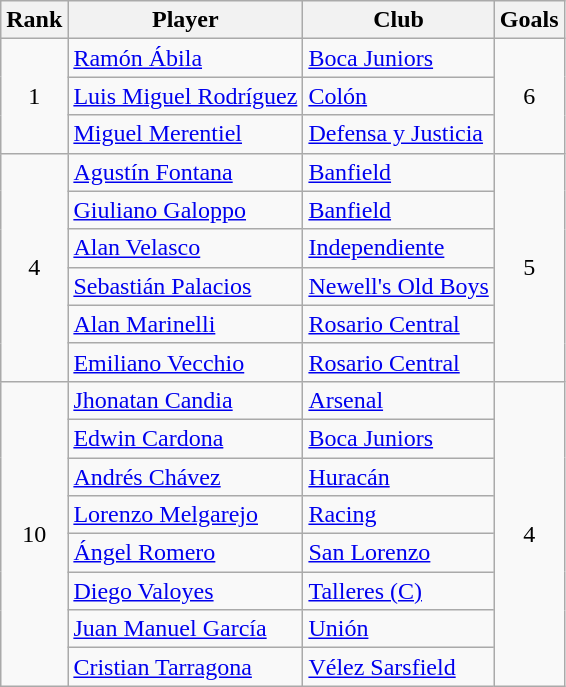<table class="wikitable" border="1">
<tr>
<th>Rank</th>
<th>Player</th>
<th>Club</th>
<th>Goals</th>
</tr>
<tr>
<td align=center rowspan=3>1</td>
<td> <a href='#'>Ramón Ábila</a></td>
<td><a href='#'>Boca Juniors</a></td>
<td align=center rowspan=3>6</td>
</tr>
<tr>
<td> <a href='#'>Luis Miguel Rodríguez</a></td>
<td><a href='#'>Colón</a></td>
</tr>
<tr>
<td> <a href='#'>Miguel Merentiel</a></td>
<td><a href='#'>Defensa y Justicia</a></td>
</tr>
<tr>
<td align=center rowspan=6>4</td>
<td> <a href='#'>Agustín Fontana</a></td>
<td><a href='#'>Banfield</a></td>
<td align=center rowspan=6>5</td>
</tr>
<tr>
<td> <a href='#'>Giuliano Galoppo</a></td>
<td><a href='#'>Banfield</a></td>
</tr>
<tr>
<td> <a href='#'>Alan Velasco</a></td>
<td><a href='#'>Independiente</a></td>
</tr>
<tr>
<td> <a href='#'>Sebastián Palacios</a></td>
<td><a href='#'>Newell's Old Boys</a></td>
</tr>
<tr>
<td> <a href='#'>Alan Marinelli</a></td>
<td><a href='#'>Rosario Central</a></td>
</tr>
<tr>
<td> <a href='#'>Emiliano Vecchio</a></td>
<td><a href='#'>Rosario Central</a></td>
</tr>
<tr>
<td align=center rowspan=8>10</td>
<td> <a href='#'>Jhonatan Candia</a></td>
<td><a href='#'>Arsenal</a></td>
<td align=center rowspan=8>4</td>
</tr>
<tr>
<td> <a href='#'>Edwin Cardona</a></td>
<td><a href='#'>Boca Juniors</a></td>
</tr>
<tr>
<td> <a href='#'>Andrés Chávez</a></td>
<td><a href='#'>Huracán</a></td>
</tr>
<tr>
<td> <a href='#'>Lorenzo Melgarejo</a></td>
<td><a href='#'>Racing</a></td>
</tr>
<tr>
<td> <a href='#'>Ángel Romero</a></td>
<td><a href='#'>San Lorenzo</a></td>
</tr>
<tr>
<td> <a href='#'>Diego Valoyes</a></td>
<td><a href='#'>Talleres (C)</a></td>
</tr>
<tr>
<td> <a href='#'>Juan Manuel García</a></td>
<td><a href='#'>Unión</a></td>
</tr>
<tr>
<td> <a href='#'>Cristian Tarragona</a></td>
<td><a href='#'>Vélez Sarsfield</a></td>
</tr>
</table>
